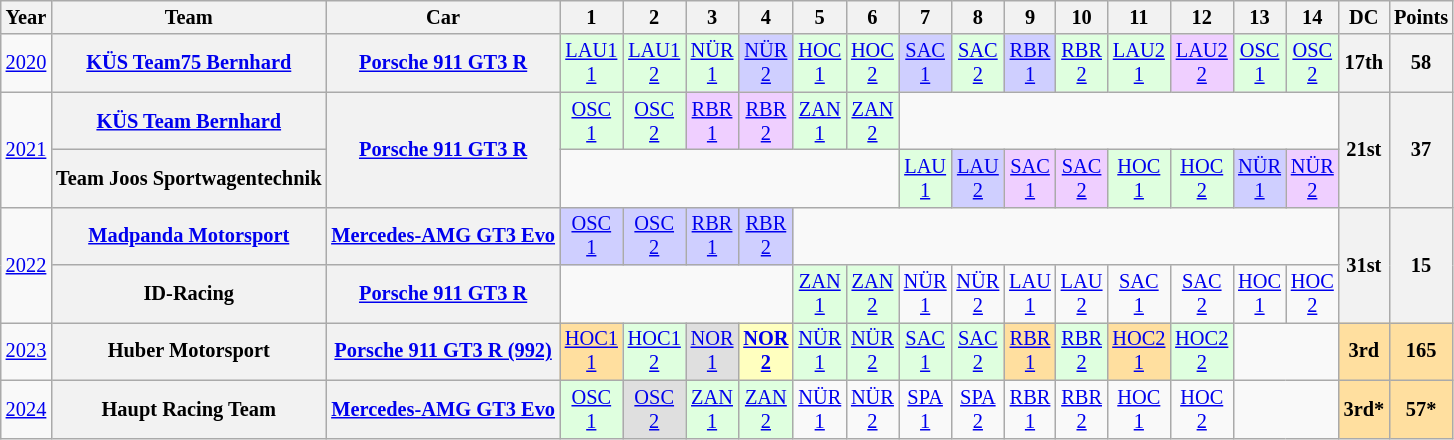<table class="wikitable" style="text-align:center; font-size:85%">
<tr>
<th>Year</th>
<th>Team</th>
<th>Car</th>
<th>1</th>
<th>2</th>
<th>3</th>
<th>4</th>
<th>5</th>
<th>6</th>
<th>7</th>
<th>8</th>
<th>9</th>
<th>10</th>
<th>11</th>
<th>12</th>
<th>13</th>
<th>14</th>
<th>DC</th>
<th>Points</th>
</tr>
<tr>
<td><a href='#'>2020</a></td>
<th nowrap><a href='#'>KÜS Team75 Bernhard</a></th>
<th nowrap><a href='#'>Porsche 911 GT3 R</a></th>
<td style="background:#DFFFDF;"><a href='#'>LAU1<br>1</a><br></td>
<td style="background:#DFFFDF;"><a href='#'>LAU1<br>2</a><br></td>
<td style="background:#DFFFDF;"><a href='#'>NÜR<br>1</a><br></td>
<td style="background:#CFCFFF;"><a href='#'>NÜR<br>2</a><br></td>
<td style="background:#DFFFDF;"><a href='#'>HOC<br>1</a><br></td>
<td style="background:#DFFFDF;"><a href='#'>HOC<br>2</a><br></td>
<td style="background:#CFCFFF;"><a href='#'>SAC<br>1</a><br></td>
<td style="background:#DFFFDF;"><a href='#'>SAC<br>2</a><br></td>
<td style="background:#CFCFFF;"><a href='#'>RBR<br>1</a><br></td>
<td style="background:#DFFFDF;"><a href='#'>RBR<br>2</a><br></td>
<td style="background:#DFFFDF;"><a href='#'>LAU2<br>1</a><br></td>
<td style="background:#EFCFFF;"><a href='#'>LAU2<br>2</a><br></td>
<td style="background:#DFFFDF;"><a href='#'>OSC<br>1</a><br></td>
<td style="background:#DFFFDF;"><a href='#'>OSC<br>2</a><br></td>
<th>17th</th>
<th>58</th>
</tr>
<tr>
<td rowspan="2"><a href='#'>2021</a></td>
<th nowrap><a href='#'>KÜS Team Bernhard</a></th>
<th rowspan="2" nowrap><a href='#'>Porsche 911 GT3 R</a></th>
<td style="background:#DFFFDF;"><a href='#'>OSC<br>1</a><br></td>
<td style="background:#DFFFDF;"><a href='#'>OSC<br>2</a><br></td>
<td style="background:#EFCFFF;"><a href='#'>RBR<br>1</a><br></td>
<td style="background:#EFCFFF;"><a href='#'>RBR<br>2</a><br></td>
<td style="background:#DFFFDF;"><a href='#'>ZAN<br>1</a><br></td>
<td style="background:#DFFFDF;"><a href='#'>ZAN<br>2</a><br></td>
<td colspan=8></td>
<th rowspan="2">21st</th>
<th rowspan="2">37</th>
</tr>
<tr>
<th nowrap>Team Joos Sportwagentechnik</th>
<td colspan=6></td>
<td style="background:#DFFFDF;"><a href='#'>LAU<br>1</a><br></td>
<td style="background:#CFCFFF;"><a href='#'>LAU<br>2</a><br></td>
<td style="background:#EFCFFF;"><a href='#'>SAC<br>1</a><br></td>
<td style="background:#EFCFFF;"><a href='#'>SAC<br>2</a><br></td>
<td style="background:#DFFFDF;"><a href='#'>HOC<br>1</a><br></td>
<td style="background:#DFFFDF;"><a href='#'>HOC<br>2</a><br></td>
<td style="background:#CFCFFF;"><a href='#'>NÜR<br>1</a><br></td>
<td style="background:#EFCFFF;"><a href='#'>NÜR<br>2</a><br></td>
</tr>
<tr>
<td rowspan="2"><a href='#'>2022</a></td>
<th nowrap><a href='#'>Madpanda Motorsport</a></th>
<th nowrap><a href='#'>Mercedes-AMG GT3 Evo</a></th>
<td style="background:#CFCFFF;"><a href='#'>OSC<br>1</a><br></td>
<td style="background:#CFCFFF;"><a href='#'>OSC<br>2</a><br></td>
<td style="background:#CFCFFF;"><a href='#'>RBR<br>1</a><br></td>
<td style="background:#CFCFFF;"><a href='#'>RBR<br>2</a><br></td>
<td colspan=10></td>
<th rowspan="2">31st</th>
<th rowspan="2">15</th>
</tr>
<tr>
<th nowrap>ID-Racing</th>
<th nowrap><a href='#'>Porsche 911 GT3 R</a></th>
<td colspan=4></td>
<td style="background:#DFFFDF;"><a href='#'>ZAN<br>1</a><br></td>
<td style="background:#DFFFDF;"><a href='#'>ZAN<br>2</a><br></td>
<td style="background:#;"><a href='#'>NÜR<br>1</a></td>
<td style="background:#;"><a href='#'>NÜR<br>2</a></td>
<td style="background:#;"><a href='#'>LAU<br>1</a></td>
<td style="background:#;"><a href='#'>LAU<br>2</a></td>
<td style="background:#;"><a href='#'>SAC<br>1</a></td>
<td style="background:#;"><a href='#'>SAC<br>2</a></td>
<td style="background:#;"><a href='#'>HOC<br>1</a></td>
<td style="background:#;"><a href='#'>HOC<br>2</a></td>
</tr>
<tr>
<td><a href='#'>2023</a></td>
<th nowrap>Huber Motorsport</th>
<th nowrap><a href='#'>Porsche 911 GT3 R (992)</a></th>
<td style="background:#FFDF9F;"><a href='#'>HOC1<br>1</a><br></td>
<td style="background:#DFFFDF;"><a href='#'>HOC1<br>2</a><br></td>
<td style="background:#DFDFDF;"><a href='#'>NOR<br>1</a><br></td>
<td style="background:#FFFFBF;"><strong><a href='#'>NOR<br>2</a></strong><br></td>
<td style="background:#DFFFDF;"><a href='#'>NÜR<br>1</a><br></td>
<td style="background:#DFFFDF;"><a href='#'>NÜR<br>2</a><br></td>
<td style="background:#DFFFDF;"><a href='#'>SAC<br>1</a><br></td>
<td style="background:#DFFFDF;"><a href='#'>SAC<br>2</a><br></td>
<td style="background:#FFDF9F;"><a href='#'>RBR<br>1</a><br></td>
<td style="background:#DFFFDF;"><a href='#'>RBR<br>2</a><br></td>
<td style="background:#FFDF9F;"><a href='#'>HOC2<br>1</a><br></td>
<td style="background:#DFFFDF;"><a href='#'>HOC2<br>2</a><br></td>
<td colspan=2></td>
<th style="background:#FFDF9F;">3rd</th>
<th style="background:#FFDF9F;">165</th>
</tr>
<tr>
<td><a href='#'>2024</a></td>
<th nowrap>Haupt Racing Team</th>
<th nowrap><a href='#'>Mercedes-AMG GT3 Evo</a></th>
<td style="background:#DFFFDF;"><a href='#'>OSC<br>1</a><br></td>
<td style="background:#DFDFDF;"><a href='#'>OSC<br>2</a><br></td>
<td style="background:#DFFFDF;"><a href='#'>ZAN<br>1</a><br></td>
<td style="background:#DFFFDF;"><a href='#'>ZAN<br>2</a><br></td>
<td style="background:#;"><a href='#'>NÜR<br>1</a></td>
<td style="background:#;"><a href='#'>NÜR<br>2</a></td>
<td style="background:#;"><a href='#'>SPA<br>1</a></td>
<td style="background:#;"><a href='#'>SPA<br>2</a></td>
<td style="background:#;"><a href='#'>RBR<br>1</a></td>
<td style="background:#;"><a href='#'>RBR<br>2</a></td>
<td style="background:#;"><a href='#'>HOC<br>1</a></td>
<td style="background:#;"><a href='#'>HOC<br>2</a></td>
<td colspan=2></td>
<th style="background:#FFDF9F;">3rd*</th>
<th style="background:#FFDF9F;">57*</th>
</tr>
</table>
